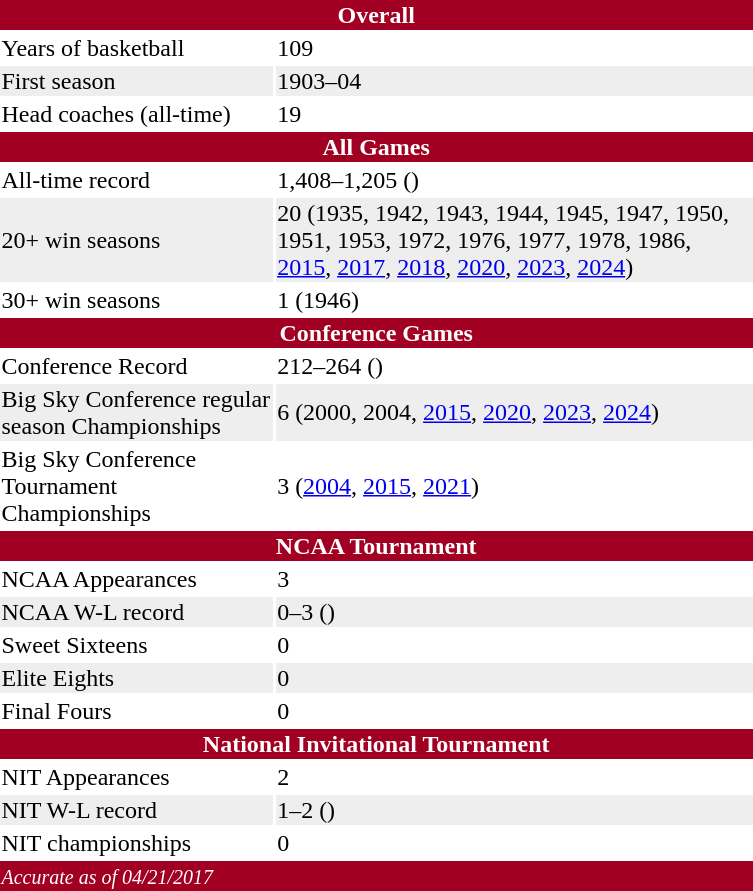<table style="width:40%;" class="toccolours">
<tr>
<th colspan="2" style="background:#a10022; color:#fff;">Overall</th>
</tr>
<tr>
<td>Years of basketball</td>
<td>109</td>
</tr>
<tr style="background:#eee;">
<td>First season</td>
<td>1903–04</td>
</tr>
<tr>
<td>Head coaches (all-time)</td>
<td>19</td>
</tr>
<tr>
<th colspan="2" style="background:#a10022; color:#fff;">All Games</th>
</tr>
<tr>
<td>All-time record</td>
<td>1,408–1,205 ()</td>
</tr>
<tr style="background:#eee;">
<td>20+ win seasons</td>
<td>20 (1935, 1942, 1943, 1944, 1945, 1947, 1950, 1951, 1953, 1972, 1976, 1977, 1978, 1986, <a href='#'>2015</a>, <a href='#'>2017</a>, <a href='#'>2018</a>, <a href='#'>2020</a>, <a href='#'>2023</a>, <a href='#'>2024</a>)</td>
</tr>
<tr>
<td>30+ win seasons</td>
<td>1 (1946)</td>
</tr>
<tr>
<th colspan="2" style="background:#a10022; color:#fff;">Conference Games</th>
</tr>
<tr>
<td>Conference Record</td>
<td>212–264 ()</td>
</tr>
<tr style="background:#eee;">
<td>Big Sky Conference regular season Championships</td>
<td>6 (2000, 2004, <a href='#'>2015</a>, <a href='#'>2020</a>, <a href='#'>2023</a>, <a href='#'>2024</a>)</td>
</tr>
<tr>
<td>Big Sky Conference Tournament Championships</td>
<td>3 (<a href='#'>2004</a>, <a href='#'>2015</a>, <a href='#'>2021</a>)</td>
</tr>
<tr>
<th colspan="2" style="background:#a10022; color:#fff;">NCAA Tournament</th>
</tr>
<tr>
<td>NCAA Appearances</td>
<td>3</td>
</tr>
<tr style="background:#eee;">
<td>NCAA W-L record</td>
<td>0–3 ()</td>
</tr>
<tr>
<td>Sweet Sixteens</td>
<td>0</td>
</tr>
<tr style="background:#eee;">
<td>Elite Eights</td>
<td>0</td>
</tr>
<tr>
<td>Final Fours</td>
<td>0</td>
</tr>
<tr>
<th colspan="2" style="background:#a10022; color:#fff;">National Invitational Tournament</th>
</tr>
<tr>
<td>NIT Appearances</td>
<td>2</td>
</tr>
<tr style="background:#eee;">
<td>NIT W-L record</td>
<td>1–2 ()</td>
</tr>
<tr>
<td>NIT championships</td>
<td>0</td>
</tr>
<tr>
<td colspan="2" style="background:#a10022; color:#fff;"><small><em>Accurate as of 04/21/2017</em></small></td>
</tr>
</table>
